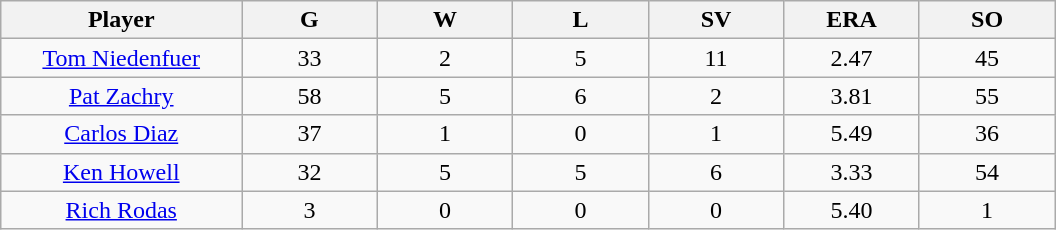<table class="wikitable sortable">
<tr>
<th bgcolor="#DDDDFF" width="16%">Player</th>
<th bgcolor="#DDDDFF" width="9%">G</th>
<th bgcolor="#DDDDFF" width="9%">W</th>
<th bgcolor="#DDDDFF" width="9%">L</th>
<th bgcolor="#DDDDFF" width="9%">SV</th>
<th bgcolor="#DDDDFF" width="9%">ERA</th>
<th bgcolor="#DDDDFF" width="9%">SO</th>
</tr>
<tr align="center">
<td><a href='#'>Tom Niedenfuer</a></td>
<td>33</td>
<td>2</td>
<td>5</td>
<td>11</td>
<td>2.47</td>
<td>45</td>
</tr>
<tr align=center>
<td><a href='#'>Pat Zachry</a></td>
<td>58</td>
<td>5</td>
<td>6</td>
<td>2</td>
<td>3.81</td>
<td>55</td>
</tr>
<tr align=center>
<td><a href='#'>Carlos Diaz</a></td>
<td>37</td>
<td>1</td>
<td>0</td>
<td>1</td>
<td>5.49</td>
<td>36</td>
</tr>
<tr align=center>
<td><a href='#'>Ken Howell</a></td>
<td>32</td>
<td>5</td>
<td>5</td>
<td>6</td>
<td>3.33</td>
<td>54</td>
</tr>
<tr align=center>
<td><a href='#'>Rich Rodas</a></td>
<td>3</td>
<td>0</td>
<td>0</td>
<td>0</td>
<td>5.40</td>
<td>1</td>
</tr>
</table>
